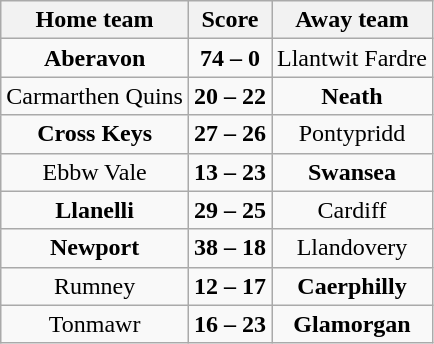<table class="wikitable" style="text-align: center">
<tr>
<th>Home team</th>
<th>Score</th>
<th>Away team</th>
</tr>
<tr>
<td><strong>Aberavon</strong></td>
<td><strong>74 – 0</strong></td>
<td>Llantwit Fardre</td>
</tr>
<tr>
<td>Carmarthen Quins</td>
<td><strong>20 – 22</strong></td>
<td><strong>Neath</strong></td>
</tr>
<tr>
<td><strong>Cross Keys</strong></td>
<td><strong>27 – 26</strong></td>
<td>Pontypridd</td>
</tr>
<tr>
<td>Ebbw Vale</td>
<td><strong>13 – 23</strong></td>
<td><strong>Swansea</strong></td>
</tr>
<tr>
<td><strong>Llanelli</strong></td>
<td><strong>29 – 25</strong></td>
<td>Cardiff</td>
</tr>
<tr>
<td><strong>Newport</strong></td>
<td><strong>38 – 18</strong></td>
<td>Llandovery</td>
</tr>
<tr>
<td>Rumney</td>
<td><strong>12 – 17</strong></td>
<td><strong>Caerphilly</strong></td>
</tr>
<tr>
<td>Tonmawr</td>
<td><strong>16 – 23</strong></td>
<td><strong>Glamorgan</strong></td>
</tr>
</table>
